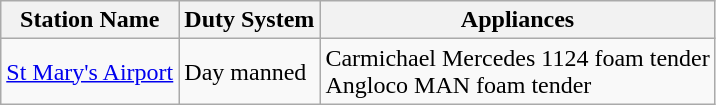<table class=wikitable>
<tr valign=bottom>
<th>Station Name</th>
<th>Duty System</th>
<th>Appliances</th>
</tr>
<tr>
<td><a href='#'>St Mary's Airport</a></td>
<td>Day manned</td>
<td>Carmichael Mercedes 1124 foam tender<br>Angloco MAN foam tender</td>
</tr>
</table>
